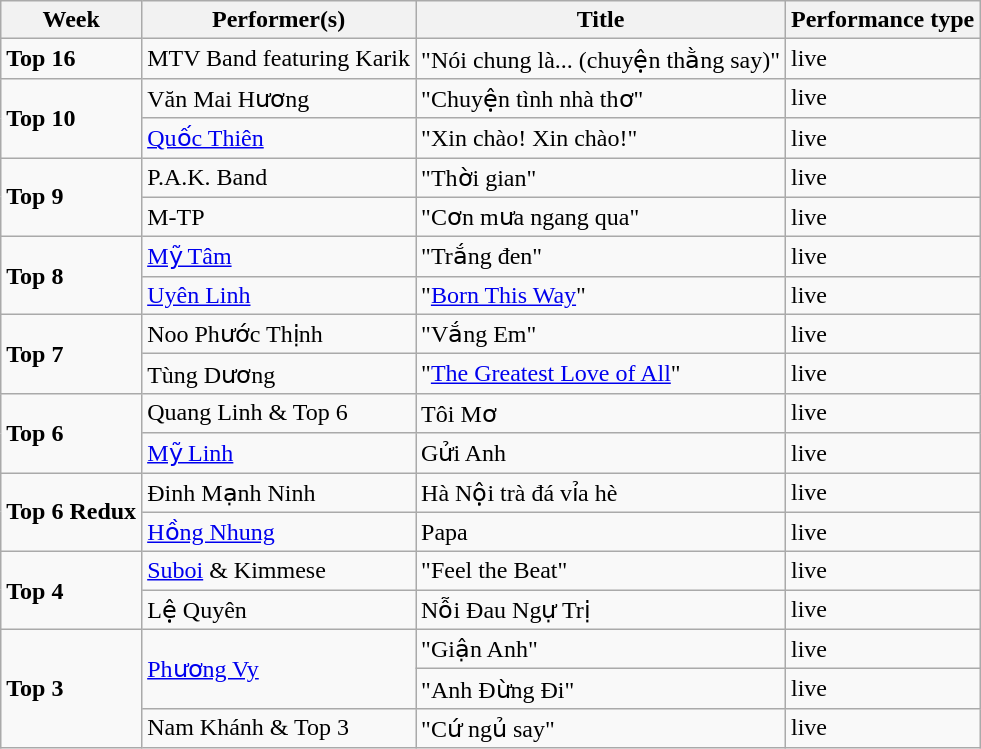<table class="wikitable" style="font-size:100%;">
<tr>
<th scope="col">Week</th>
<th>Performer(s)</th>
<th>Title</th>
<th>Performance type</th>
</tr>
<tr>
<td><strong>Top 16</strong></td>
<td>MTV Band featuring Karik</td>
<td>"Nói chung là... (chuyện thằng say)"</td>
<td>live</td>
</tr>
<tr>
<td rowspan=2><strong>Top 10</strong></td>
<td>Văn Mai Hương</td>
<td>"Chuyện tình nhà thơ"</td>
<td>live</td>
</tr>
<tr>
<td><a href='#'>Quốc Thiên</a></td>
<td>"Xin chào! Xin chào!"</td>
<td>live</td>
</tr>
<tr>
<td rowspan=2><strong>Top 9</strong></td>
<td>P.A.K. Band</td>
<td>"Thời gian"</td>
<td>live</td>
</tr>
<tr>
<td>M-TP</td>
<td>"Cơn mưa ngang qua"</td>
<td>live</td>
</tr>
<tr>
<td rowspan=2><strong>Top 8</strong></td>
<td><a href='#'>Mỹ Tâm</a></td>
<td>"Trắng đen"</td>
<td>live</td>
</tr>
<tr>
<td><a href='#'>Uyên Linh</a></td>
<td>"<a href='#'>Born This Way</a>"</td>
<td>live</td>
</tr>
<tr>
<td rowspan=2><strong>Top 7</strong></td>
<td>Noo Phước Thịnh</td>
<td>"Vắng Em"</td>
<td>live</td>
</tr>
<tr>
<td>Tùng Dương</td>
<td>"<a href='#'>The Greatest Love of All</a>"</td>
<td>live</td>
</tr>
<tr>
<td rowspan=2><strong>Top 6</strong></td>
<td>Quang Linh & Top 6</td>
<td>Tôi Mơ</td>
<td>live</td>
</tr>
<tr>
<td><a href='#'>Mỹ Linh</a></td>
<td>Gửi Anh</td>
<td>live</td>
</tr>
<tr>
<td rowspan=2><strong>Top 6 Redux</strong></td>
<td>Đinh Mạnh Ninh</td>
<td>Hà Nội trà đá vỉa hè</td>
<td>live</td>
</tr>
<tr>
<td><a href='#'>Hồng Nhung</a></td>
<td>Papa</td>
<td>live</td>
</tr>
<tr>
<td rowspan=2><strong>Top 4</strong></td>
<td><a href='#'>Suboi</a> & Kimmese</td>
<td>"Feel the Beat"</td>
<td>live</td>
</tr>
<tr>
<td>Lệ Quyên</td>
<td>Nỗi Đau Ngự Trị</td>
<td>live</td>
</tr>
<tr>
<td rowspan=3><strong>Top 3</strong></td>
<td rowspan=2><a href='#'>Phương Vy</a></td>
<td>"Giận Anh"</td>
<td>live</td>
</tr>
<tr>
<td>"Anh Đừng Đi"</td>
<td>live</td>
</tr>
<tr>
<td>Nam Khánh & Top 3</td>
<td>"Cứ ngủ say"</td>
<td>live</td>
</tr>
</table>
